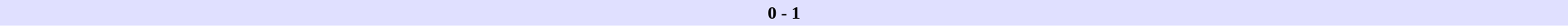<table border=0 cellspacing=0 cellpadding=2 style=font-size:90% width=100%>
<tr bgcolor=#e0e0ff>
<td align=right width=40%></td>
<th>0 - 1</th>
<td align=left width=40%></td>
</tr>
</table>
